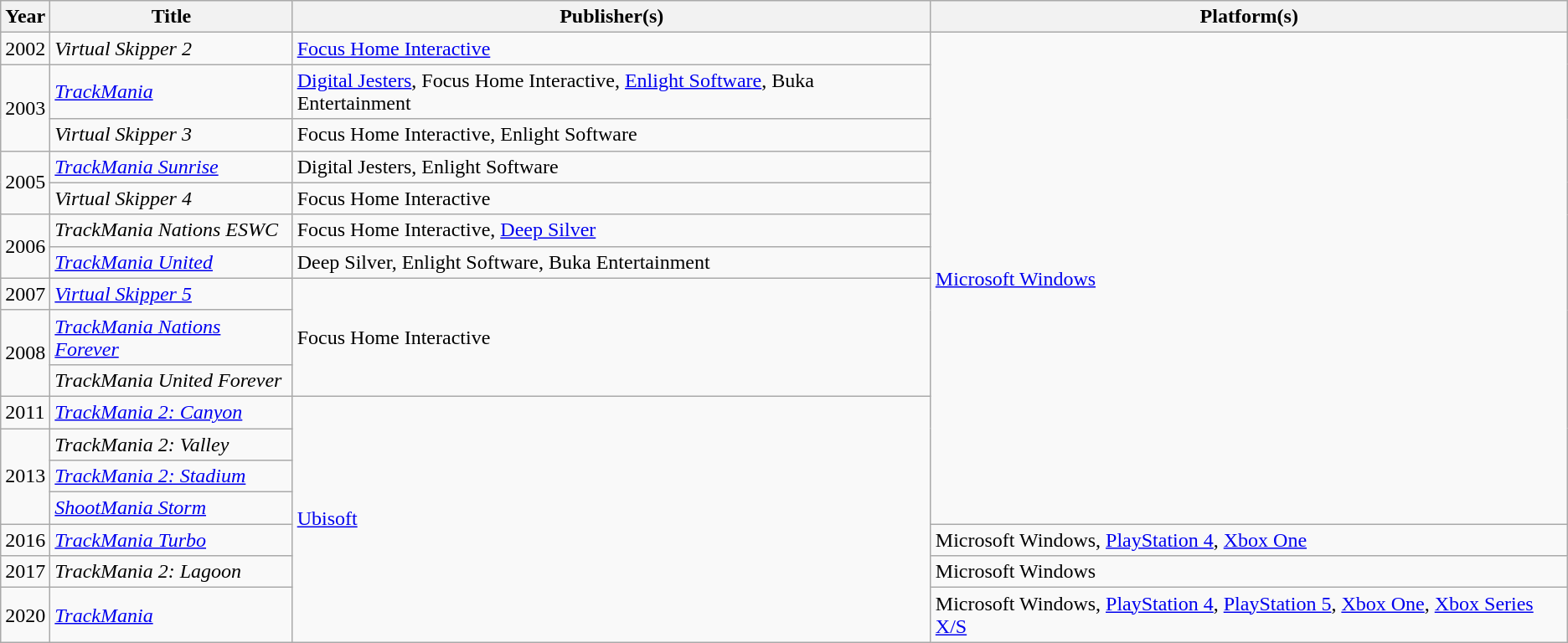<table class="wikitable sortable">
<tr>
<th>Year</th>
<th>Title</th>
<th>Publisher(s)</th>
<th>Platform(s)</th>
</tr>
<tr>
<td>2002</td>
<td><em>Virtual Skipper 2</em></td>
<td><a href='#'>Focus Home Interactive</a></td>
<td rowspan="14"><a href='#'>Microsoft Windows</a></td>
</tr>
<tr>
<td rowspan="2">2003</td>
<td><em><a href='#'>TrackMania</a></em></td>
<td><a href='#'>Digital Jesters</a>, Focus Home Interactive, <a href='#'>Enlight Software</a>, Buka Entertainment</td>
</tr>
<tr>
<td><em>Virtual Skipper 3</em></td>
<td>Focus Home Interactive, Enlight Software</td>
</tr>
<tr>
<td rowspan="2">2005</td>
<td><em><a href='#'>TrackMania Sunrise</a></em></td>
<td>Digital Jesters, Enlight Software</td>
</tr>
<tr>
<td><em>Virtual Skipper 4</em></td>
<td>Focus Home Interactive</td>
</tr>
<tr>
<td rowspan="2">2006</td>
<td><em>TrackMania Nations ESWC</em></td>
<td>Focus Home Interactive, <a href='#'>Deep Silver</a></td>
</tr>
<tr>
<td><em><a href='#'>TrackMania United</a></em></td>
<td>Deep Silver, Enlight Software, Buka Entertainment</td>
</tr>
<tr>
<td>2007</td>
<td><em><a href='#'>Virtual Skipper 5</a></em></td>
<td rowspan="3">Focus Home Interactive</td>
</tr>
<tr>
<td rowspan="2">2008</td>
<td><em><a href='#'>TrackMania Nations Forever</a></em></td>
</tr>
<tr>
<td><em>TrackMania United Forever</em></td>
</tr>
<tr>
<td>2011</td>
<td><em><a href='#'>TrackMania 2: Canyon</a></em></td>
<td rowspan="7"><a href='#'>Ubisoft</a></td>
</tr>
<tr>
<td rowspan="3">2013</td>
<td><em>TrackMania 2: Valley</em></td>
</tr>
<tr>
<td><em><a href='#'>TrackMania 2: Stadium</a></em></td>
</tr>
<tr>
<td><em><a href='#'>ShootMania Storm</a></em></td>
</tr>
<tr>
<td>2016</td>
<td><em><a href='#'>TrackMania Turbo</a></em></td>
<td>Microsoft Windows, <a href='#'>PlayStation 4</a>, <a href='#'>Xbox One</a></td>
</tr>
<tr>
<td>2017</td>
<td><em>TrackMania 2: Lagoon</em></td>
<td>Microsoft Windows</td>
</tr>
<tr>
<td>2020</td>
<td><em><a href='#'>TrackMania</a></em></td>
<td>Microsoft Windows, <a href='#'>PlayStation 4</a>, <a href='#'>PlayStation 5</a>, <a href='#'>Xbox One</a>, <a href='#'>Xbox Series X/S</a></td>
</tr>
</table>
